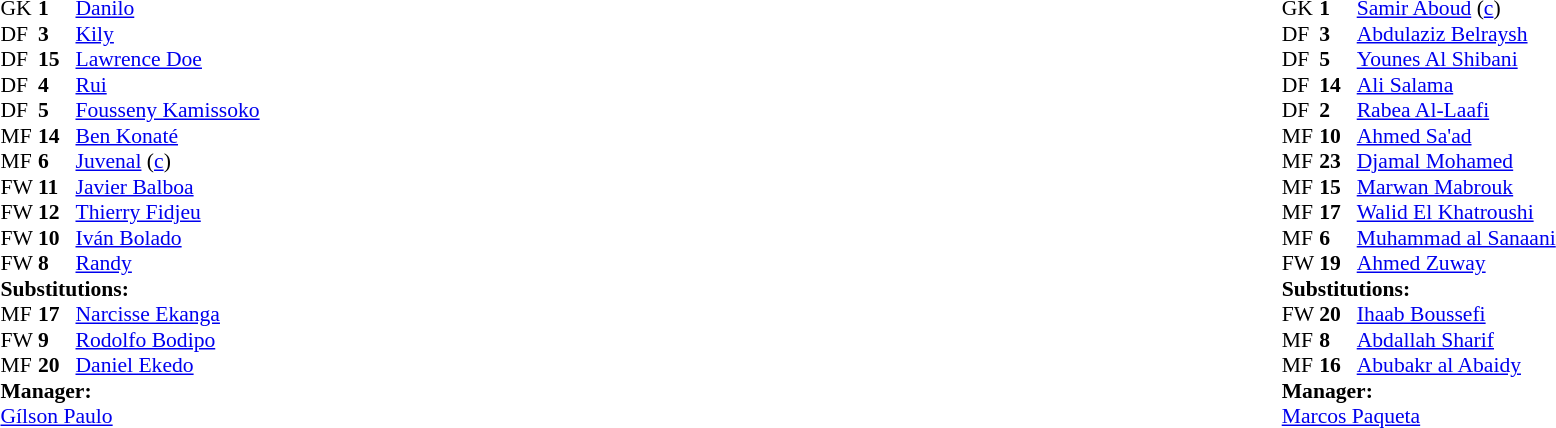<table width="100%">
<tr>
<td valign="top" width="50%"><br><table style="font-size: 90%" cellspacing="0" cellpadding="0">
<tr>
<th width="25"></th>
<th width="25"></th>
</tr>
<tr>
<td>GK</td>
<td><strong>1</strong></td>
<td><a href='#'>Danilo</a></td>
</tr>
<tr>
<td>DF</td>
<td><strong>3</strong></td>
<td><a href='#'>Kily</a></td>
</tr>
<tr>
<td>DF</td>
<td><strong>15</strong></td>
<td><a href='#'>Lawrence Doe</a></td>
</tr>
<tr>
<td>DF</td>
<td><strong>4</strong></td>
<td><a href='#'>Rui</a></td>
</tr>
<tr>
<td>DF</td>
<td><strong>5</strong></td>
<td><a href='#'>Fousseny Kamissoko</a></td>
</tr>
<tr>
<td>MF</td>
<td><strong>14</strong></td>
<td><a href='#'>Ben Konaté</a></td>
</tr>
<tr>
<td>MF</td>
<td><strong>6</strong></td>
<td><a href='#'>Juvenal</a> (<a href='#'>c</a>)</td>
</tr>
<tr>
<td>FW</td>
<td><strong>11</strong></td>
<td><a href='#'>Javier Balboa</a></td>
</tr>
<tr>
<td>FW</td>
<td><strong>12</strong></td>
<td><a href='#'>Thierry Fidjeu</a></td>
<td></td>
<td></td>
</tr>
<tr>
<td>FW</td>
<td><strong>10</strong></td>
<td><a href='#'>Iván Bolado</a></td>
<td></td>
<td></td>
</tr>
<tr>
<td>FW</td>
<td><strong>8</strong></td>
<td><a href='#'>Randy</a></td>
<td></td>
</tr>
<tr>
<td colspan=3><strong>Substitutions:</strong></td>
</tr>
<tr>
<td>MF</td>
<td><strong>17</strong></td>
<td><a href='#'>Narcisse Ekanga</a></td>
<td></td>
<td></td>
</tr>
<tr>
<td>FW</td>
<td><strong>9</strong></td>
<td><a href='#'>Rodolfo Bodipo</a></td>
<td></td>
<td></td>
</tr>
<tr>
<td>MF</td>
<td><strong>20</strong></td>
<td><a href='#'>Daniel Ekedo</a></td>
<td></td>
<td></td>
</tr>
<tr>
<td colspan=3><strong>Manager:</strong></td>
</tr>
<tr>
<td colspan=3> <a href='#'>Gílson Paulo</a></td>
</tr>
</table>
</td>
<td valign="top"></td>
<td valign="top" width="50%"><br><table style="font-size: 90%" cellspacing="0" cellpadding="0" align="center">
<tr>
<th width=25></th>
<th width=25></th>
</tr>
<tr>
<td>GK</td>
<td><strong>1</strong></td>
<td><a href='#'>Samir Aboud</a> (<a href='#'>c</a>)</td>
</tr>
<tr>
<td>DF</td>
<td><strong>3</strong></td>
<td><a href='#'>Abdulaziz Belraysh</a></td>
</tr>
<tr>
<td>DF</td>
<td><strong>5</strong></td>
<td><a href='#'>Younes Al Shibani</a></td>
</tr>
<tr>
<td>DF</td>
<td><strong>14</strong></td>
<td><a href='#'>Ali Salama</a></td>
</tr>
<tr>
<td>DF</td>
<td><strong>2</strong></td>
<td><a href='#'>Rabea Al-Laafi</a></td>
</tr>
<tr>
<td>MF</td>
<td><strong>10</strong></td>
<td><a href='#'>Ahmed Sa'ad</a></td>
<td></td>
</tr>
<tr>
<td>MF</td>
<td><strong>23</strong></td>
<td><a href='#'>Djamal Mohamed</a></td>
</tr>
<tr>
<td>MF</td>
<td><strong>15</strong></td>
<td><a href='#'>Marwan Mabrouk</a></td>
<td></td>
<td></td>
</tr>
<tr>
<td>MF</td>
<td><strong>17</strong></td>
<td><a href='#'>Walid El Khatroushi</a></td>
<td></td>
<td></td>
</tr>
<tr>
<td>MF</td>
<td><strong>6</strong></td>
<td><a href='#'>Muhammad al Sanaani</a></td>
<td></td>
<td></td>
</tr>
<tr>
<td>FW</td>
<td><strong>19</strong></td>
<td><a href='#'>Ahmed Zuway</a></td>
</tr>
<tr>
<td colspan=3><strong>Substitutions:</strong></td>
</tr>
<tr>
<td>FW</td>
<td><strong>20</strong></td>
<td><a href='#'>Ihaab Boussefi</a></td>
<td></td>
<td></td>
</tr>
<tr>
<td>MF</td>
<td><strong>8</strong></td>
<td><a href='#'>Abdallah Sharif</a></td>
<td></td>
<td></td>
</tr>
<tr>
<td>MF</td>
<td><strong>16</strong></td>
<td><a href='#'>Abubakr al Abaidy</a></td>
<td></td>
<td></td>
</tr>
<tr>
<td colspan=3><strong>Manager:</strong></td>
</tr>
<tr>
<td colspan=3> <a href='#'>Marcos Paqueta</a></td>
</tr>
</table>
</td>
</tr>
</table>
